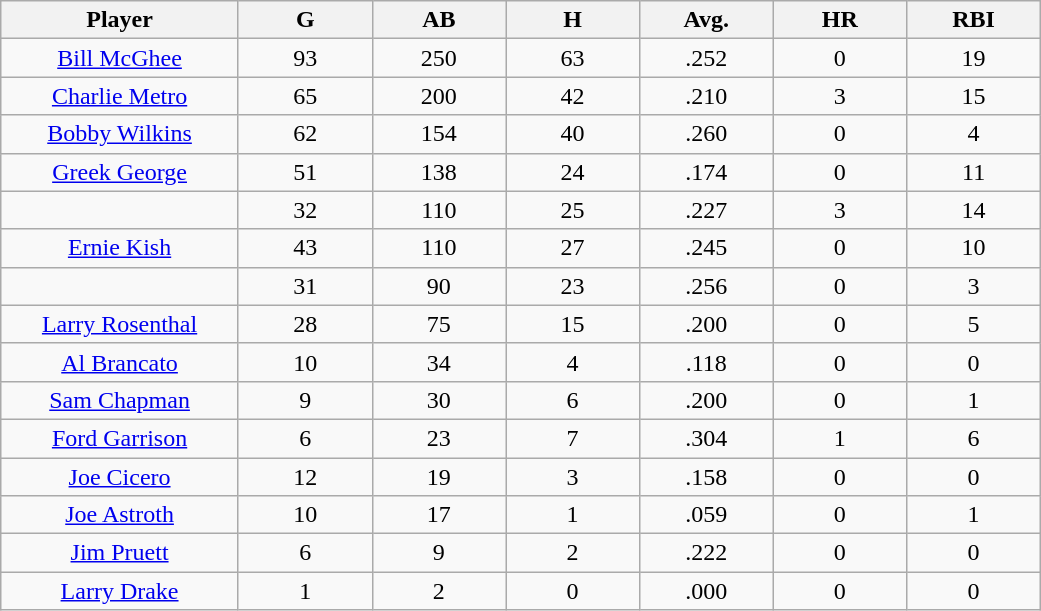<table class="wikitable sortable">
<tr>
<th bgcolor="#DDDDFF" width="16%">Player</th>
<th bgcolor="#DDDDFF" width="9%">G</th>
<th bgcolor="#DDDDFF" width="9%">AB</th>
<th bgcolor="#DDDDFF" width="9%">H</th>
<th bgcolor="#DDDDFF" width="9%">Avg.</th>
<th bgcolor="#DDDDFF" width="9%">HR</th>
<th bgcolor="#DDDDFF" width="9%">RBI</th>
</tr>
<tr align="center">
<td><a href='#'>Bill McGhee</a></td>
<td>93</td>
<td>250</td>
<td>63</td>
<td>.252</td>
<td>0</td>
<td>19</td>
</tr>
<tr align=center>
<td><a href='#'>Charlie Metro</a></td>
<td>65</td>
<td>200</td>
<td>42</td>
<td>.210</td>
<td>3</td>
<td>15</td>
</tr>
<tr align=center>
<td><a href='#'>Bobby Wilkins</a></td>
<td>62</td>
<td>154</td>
<td>40</td>
<td>.260</td>
<td>0</td>
<td>4</td>
</tr>
<tr align=center>
<td><a href='#'>Greek George</a></td>
<td>51</td>
<td>138</td>
<td>24</td>
<td>.174</td>
<td>0</td>
<td>11</td>
</tr>
<tr align=center>
<td></td>
<td>32</td>
<td>110</td>
<td>25</td>
<td>.227</td>
<td>3</td>
<td>14</td>
</tr>
<tr align="center">
<td><a href='#'>Ernie Kish</a></td>
<td>43</td>
<td>110</td>
<td>27</td>
<td>.245</td>
<td>0</td>
<td>10</td>
</tr>
<tr align=center>
<td></td>
<td>31</td>
<td>90</td>
<td>23</td>
<td>.256</td>
<td>0</td>
<td>3</td>
</tr>
<tr align="center">
<td><a href='#'>Larry Rosenthal</a></td>
<td>28</td>
<td>75</td>
<td>15</td>
<td>.200</td>
<td>0</td>
<td>5</td>
</tr>
<tr align=center>
<td><a href='#'>Al Brancato</a></td>
<td>10</td>
<td>34</td>
<td>4</td>
<td>.118</td>
<td>0</td>
<td>0</td>
</tr>
<tr align=center>
<td><a href='#'>Sam Chapman</a></td>
<td>9</td>
<td>30</td>
<td>6</td>
<td>.200</td>
<td>0</td>
<td>1</td>
</tr>
<tr align=center>
<td><a href='#'>Ford Garrison</a></td>
<td>6</td>
<td>23</td>
<td>7</td>
<td>.304</td>
<td>1</td>
<td>6</td>
</tr>
<tr align=center>
<td><a href='#'>Joe Cicero</a></td>
<td>12</td>
<td>19</td>
<td>3</td>
<td>.158</td>
<td>0</td>
<td>0</td>
</tr>
<tr align=center>
<td><a href='#'>Joe Astroth</a></td>
<td>10</td>
<td>17</td>
<td>1</td>
<td>.059</td>
<td>0</td>
<td>1</td>
</tr>
<tr align=center>
<td><a href='#'>Jim Pruett</a></td>
<td>6</td>
<td>9</td>
<td>2</td>
<td>.222</td>
<td>0</td>
<td>0</td>
</tr>
<tr align=center>
<td><a href='#'>Larry Drake</a></td>
<td>1</td>
<td>2</td>
<td>0</td>
<td>.000</td>
<td>0</td>
<td>0</td>
</tr>
</table>
